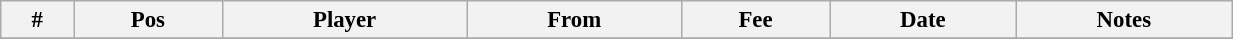<table class="wikitable" style="width:65%; text-align:center; font-size:95%; text-align:left;">
<tr>
<th><strong>#</strong></th>
<th><strong>Pos</strong></th>
<th><strong>Player</strong></th>
<th><strong>From</strong></th>
<th><strong>Fee</strong></th>
<th><strong>Date</strong></th>
<th><strong>Notes</strong></th>
</tr>
<tr>
</tr>
</table>
